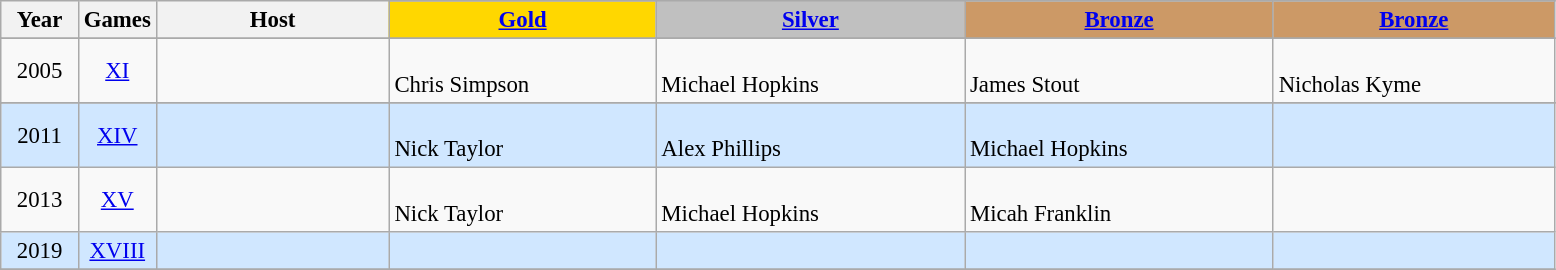<table class="wikitable" style="text-align: center; font-size:95%;">
<tr>
<th rowspan="2" style="width:5%;">Year</th>
<th rowspan="2" style="width:5%;">Games</th>
<th rowspan="2" style="width:15%;">Host</th>
</tr>
<tr>
<th style="background-color: gold"><a href='#'>Gold</a></th>
<th style="background-color: silver"><a href='#'>Silver</a></th>
<th style="background-color: #CC9966"><a href='#'>Bronze</a></th>
<th style="background-color: #CC9966"><a href='#'>Bronze</a></th>
</tr>
<tr>
</tr>
<tr>
<td>2005</td>
<td align=center><a href='#'>XI</a></td>
<td align="left"></td>
<td align="left"> <br> Chris Simpson</td>
<td align="left"> <br> Michael Hopkins</td>
<td align="left"> <br> James Stout</td>
<td align="left"> <br> Nicholas Kyme</td>
</tr>
<tr>
</tr>
<tr style="text-align:center; background:#d0e7ff;">
<td>2011</td>
<td align=center><a href='#'>XIV</a></td>
<td align="left"></td>
<td align="left"> <br> Nick Taylor </td>
<td align="left"> <br> Alex Phillips</td>
<td align="left"> <br> Michael Hopkins </td>
<td></td>
</tr>
<tr>
<td>2013</td>
<td align=center><a href='#'>XV</a></td>
<td align="left"></td>
<td align="left"> <br> Nick Taylor</td>
<td align="left"> <br> Michael Hopkins</td>
<td align="left"> <br> Micah Franklin </td>
<td></td>
</tr>
<tr style="text-align:center; background:#d0e7ff;">
<td>2019</td>
<td align=center><a href='#'>XVIII</a></td>
<td align="left"></td>
<td align="left"> </td>
<td align="left"></td>
<td align="left"></td>
<td></td>
</tr>
<tr>
</tr>
</table>
